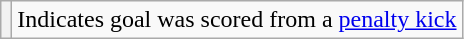<table class="wikitable plainrowheaders">
<tr>
<th scope=row style="text-align:center"></th>
<td>Indicates goal was scored from a <a href='#'>penalty kick</a></td>
</tr>
</table>
